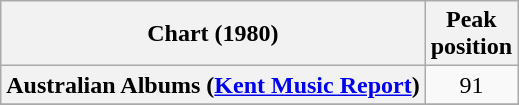<table class="wikitable sortable plainrowheaders" style="text-align:center;" border="1">
<tr>
<th scope="col">Chart (1980)</th>
<th scope="col">Peak<br>position</th>
</tr>
<tr>
<th scope="row">Australian Albums (<a href='#'>Kent Music Report</a>)</th>
<td style="text-align:center;">91</td>
</tr>
<tr>
</tr>
<tr>
</tr>
</table>
